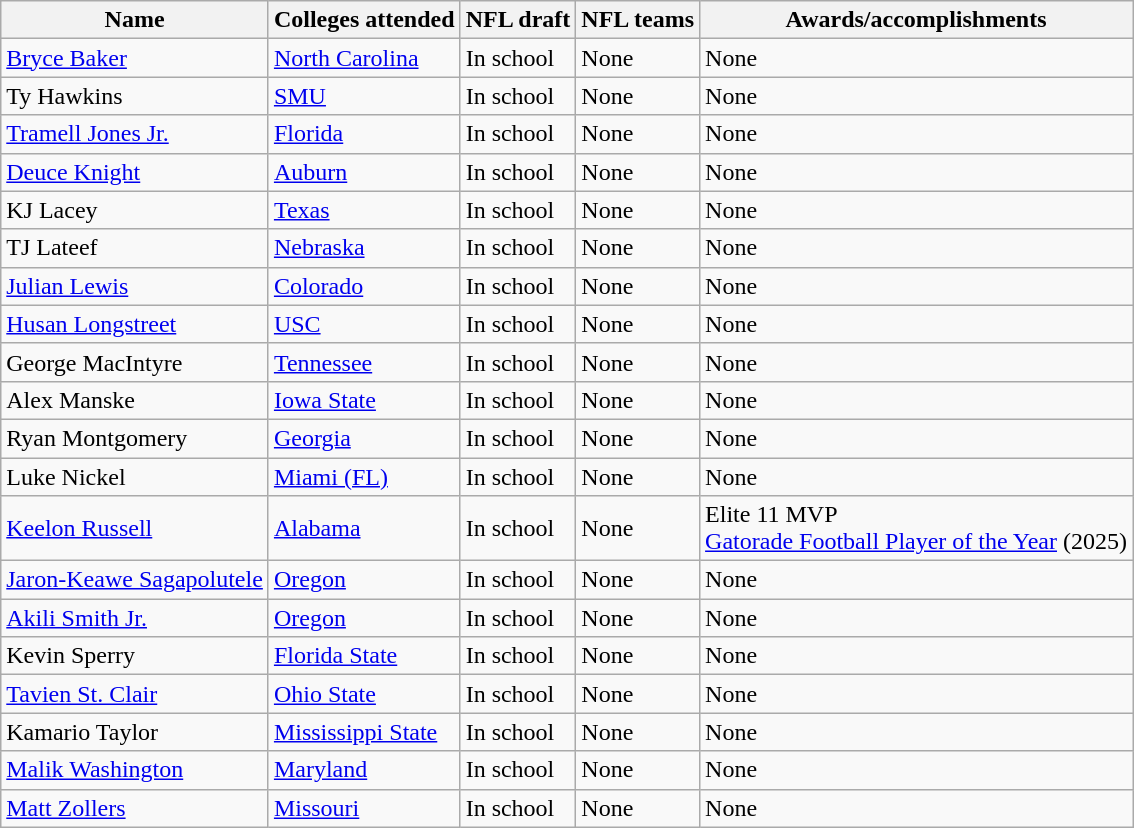<table class="wikitable">
<tr>
<th>Name</th>
<th>Colleges attended</th>
<th>NFL draft</th>
<th>NFL teams</th>
<th>Awards/accomplishments</th>
</tr>
<tr>
<td><a href='#'>Bryce Baker</a></td>
<td><a href='#'>North Carolina</a></td>
<td>In school</td>
<td>None</td>
<td>None</td>
</tr>
<tr>
<td>Ty Hawkins</td>
<td><a href='#'>SMU</a></td>
<td>In school</td>
<td>None</td>
<td>None</td>
</tr>
<tr>
<td><a href='#'>Tramell Jones Jr.</a></td>
<td><a href='#'>Florida</a></td>
<td>In school</td>
<td>None</td>
<td>None</td>
</tr>
<tr>
<td><a href='#'>Deuce Knight</a></td>
<td><a href='#'>Auburn</a></td>
<td>In school</td>
<td>None</td>
<td>None</td>
</tr>
<tr>
<td>KJ Lacey</td>
<td><a href='#'>Texas</a></td>
<td>In school</td>
<td>None</td>
<td>None</td>
</tr>
<tr>
<td>TJ Lateef</td>
<td><a href='#'>Nebraska</a></td>
<td>In school</td>
<td>None</td>
<td>None</td>
</tr>
<tr>
<td><a href='#'>Julian Lewis</a></td>
<td><a href='#'>Colorado</a></td>
<td>In school</td>
<td>None</td>
<td>None</td>
</tr>
<tr>
<td><a href='#'>Husan Longstreet</a></td>
<td><a href='#'>USC</a></td>
<td>In school</td>
<td>None</td>
<td>None</td>
</tr>
<tr>
<td>George MacIntyre</td>
<td><a href='#'>Tennessee</a></td>
<td>In school</td>
<td>None</td>
<td>None</td>
</tr>
<tr>
<td>Alex Manske</td>
<td><a href='#'>Iowa State</a></td>
<td>In school</td>
<td>None</td>
<td>None</td>
</tr>
<tr>
<td>Ryan Montgomery</td>
<td><a href='#'>Georgia</a></td>
<td>In school</td>
<td>None</td>
<td>None</td>
</tr>
<tr>
<td>Luke Nickel</td>
<td><a href='#'>Miami (FL)</a></td>
<td>In school</td>
<td>None</td>
<td>None</td>
</tr>
<tr>
<td><a href='#'>Keelon Russell</a></td>
<td><a href='#'>Alabama</a></td>
<td>In school</td>
<td>None</td>
<td>Elite 11 MVP<br><a href='#'>Gatorade Football Player of the Year</a> (2025)</td>
</tr>
<tr>
<td><a href='#'>Jaron-Keawe Sagapolutele</a></td>
<td><a href='#'>Oregon</a></td>
<td>In school</td>
<td>None</td>
<td>None</td>
</tr>
<tr>
<td><a href='#'>Akili Smith Jr.</a></td>
<td><a href='#'>Oregon</a></td>
<td>In school</td>
<td>None</td>
<td>None</td>
</tr>
<tr>
<td>Kevin Sperry</td>
<td><a href='#'>Florida State</a></td>
<td>In school</td>
<td>None</td>
<td>None</td>
</tr>
<tr>
<td><a href='#'>Tavien St. Clair</a></td>
<td><a href='#'>Ohio State</a></td>
<td>In school</td>
<td>None</td>
<td>None</td>
</tr>
<tr>
<td>Kamario Taylor</td>
<td><a href='#'>Mississippi State</a></td>
<td>In school</td>
<td>None</td>
<td>None</td>
</tr>
<tr>
<td><a href='#'>Malik Washington</a></td>
<td><a href='#'>Maryland</a></td>
<td>In school</td>
<td>None</td>
<td>None</td>
</tr>
<tr>
<td><a href='#'>Matt Zollers</a></td>
<td><a href='#'>Missouri</a></td>
<td>In school</td>
<td>None</td>
<td>None</td>
</tr>
</table>
